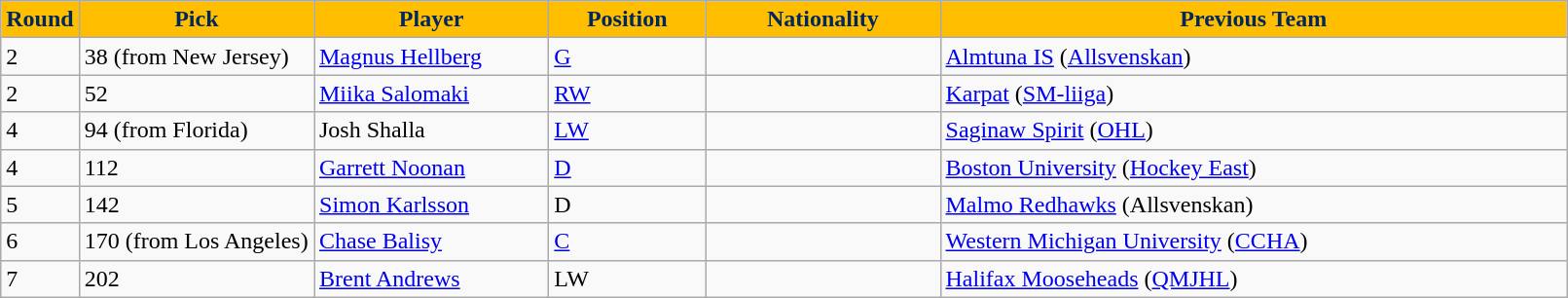<table class="wikitable sortable sortable">
<tr>
<th style="background: #FFBF00; color:#01285D;" width="5%">Round</th>
<th style="background: #FFBF00; color:#01285D;" width="15%">Pick</th>
<th style="background: #FFBF00; color:#01285D;" width="15%">Player</th>
<th style="background: #FFBF00; color:#01285D;" width="10%">Position</th>
<th style="background: #FFBF00; color:#01285D;" width="15%">Nationality</th>
<th style="background: #FFBF00; color:#01285D;" width="100%">Previous Team</th>
</tr>
<tr>
<td>2</td>
<td>38 (from New Jersey)</td>
<td><a href='#'>Magnus Hellberg</a></td>
<td><a href='#'>G</a></td>
<td></td>
<td><a href='#'>Almtuna IS</a> (<a href='#'>Allsvenskan</a>)</td>
</tr>
<tr>
<td>2</td>
<td>52</td>
<td><a href='#'>Miika Salomaki</a></td>
<td><a href='#'>RW</a></td>
<td></td>
<td><a href='#'>Karpat</a> (<a href='#'>SM-liiga</a>)</td>
</tr>
<tr>
<td>4</td>
<td>94 (from Florida)</td>
<td>Josh Shalla</td>
<td><a href='#'>LW</a></td>
<td></td>
<td><a href='#'>Saginaw Spirit</a> (<a href='#'>OHL</a>)</td>
</tr>
<tr>
<td>4</td>
<td>112</td>
<td><a href='#'>Garrett Noonan</a></td>
<td><a href='#'>D</a></td>
<td></td>
<td><a href='#'>Boston University</a> (<a href='#'>Hockey East</a>)</td>
</tr>
<tr>
<td>5</td>
<td>142</td>
<td><a href='#'>Simon Karlsson</a></td>
<td>D</td>
<td></td>
<td><a href='#'>Malmo Redhawks</a> (Allsvenskan)</td>
</tr>
<tr>
<td>6</td>
<td>170 (from Los Angeles)</td>
<td><a href='#'>Chase Balisy</a></td>
<td><a href='#'>C</a></td>
<td></td>
<td><a href='#'>Western Michigan University</a> (<a href='#'>CCHA</a>)</td>
</tr>
<tr>
<td>7</td>
<td>202</td>
<td><a href='#'>Brent Andrews</a></td>
<td>LW</td>
<td></td>
<td><a href='#'>Halifax Mooseheads</a> (<a href='#'>QMJHL</a>)</td>
</tr>
</table>
